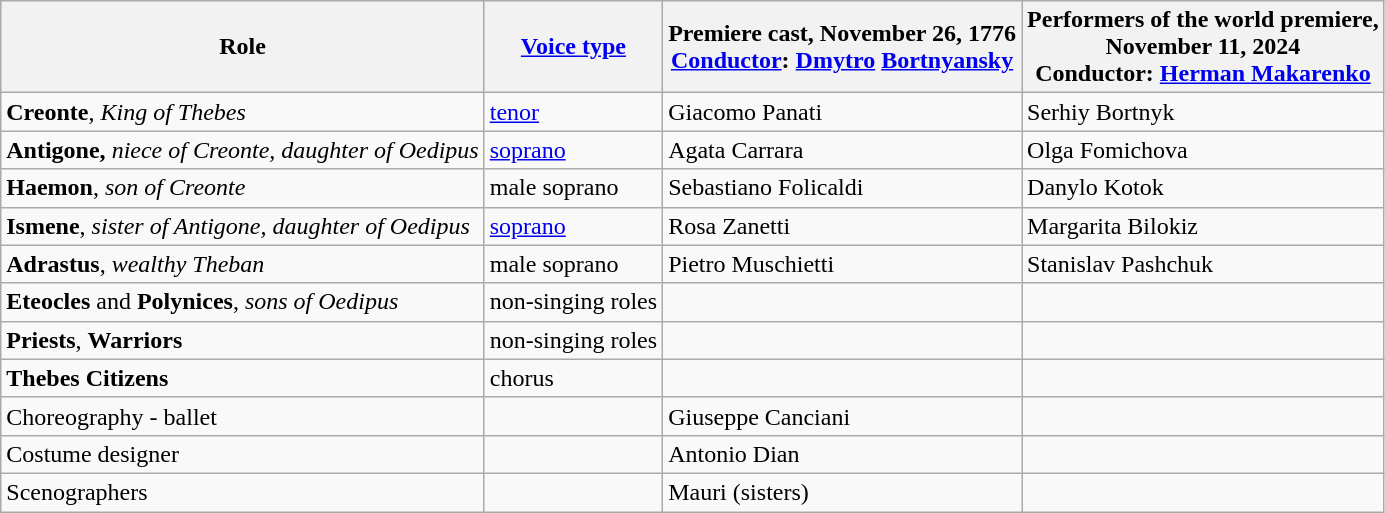<table class="wikitable">
<tr>
<th>Role</th>
<th><a href='#'>Voice type</a></th>
<th>Premiere cast, <strong>November 26, 1776</strong><br><strong><a href='#'>Conductor</a>: <a href='#'>Dmytro</a></strong> <a href='#'><strong>Bortnyansky</strong></a></th>
<th>Performers of the world premiere,<br>November 11, 2024<br>Conductor: <a href='#'>Herman Makarenko</a></th>
</tr>
<tr>
<td><strong>Creonte</strong>, <em>King of Thebes</em></td>
<td><a href='#'>tenor</a></td>
<td>Giacomo Panati</td>
<td>Serhiy Bortnyk</td>
</tr>
<tr>
<td><strong>Antigone,</strong> <em>niece of Creonte, daughter of Oedipus</em></td>
<td><a href='#'>soprano</a></td>
<td>Agata Carrara</td>
<td>Olga Fomichova</td>
</tr>
<tr>
<td><strong>Haemon</strong>, <em>son of Creonte</em></td>
<td>male soprano</td>
<td>Sebastiano Folicaldi</td>
<td>Danylo Kotok</td>
</tr>
<tr>
<td><strong>Ismene</strong>, <em>sister of Antigone, daughter of Oedipus</em></td>
<td><a href='#'>soprano</a></td>
<td>Rosa Zanetti</td>
<td>Margarita Bilokiz</td>
</tr>
<tr>
<td><strong>Adrastus</strong>, <em>wealthy Theban</em></td>
<td>male soprano</td>
<td>Pietro Muschietti</td>
<td>Stanislav Pashchuk</td>
</tr>
<tr>
<td><strong>Eteocles</strong> and <strong>Polynices</strong>, <em>sons of Oedipus</em></td>
<td>non-singing roles</td>
<td></td>
<td></td>
</tr>
<tr>
<td><strong>Priests</strong>, <strong>Warriors</strong></td>
<td>non-singing roles</td>
<td></td>
<td></td>
</tr>
<tr>
<td><strong>Thebes Citizens</strong></td>
<td>chorus</td>
<td></td>
<td></td>
</tr>
<tr>
<td>Choreography - ballet</td>
<td></td>
<td>Giuseppe Canciani</td>
<td></td>
</tr>
<tr>
<td>Costume designer</td>
<td></td>
<td>Antonio Dian</td>
<td></td>
</tr>
<tr>
<td>Scenographers</td>
<td></td>
<td>Mauri (sisters)</td>
<td></td>
</tr>
</table>
